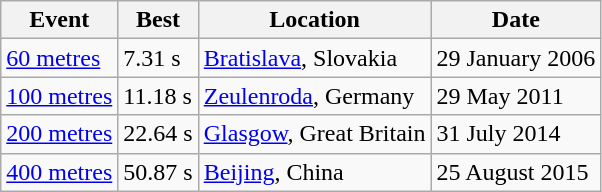<table class=wikitable>
<tr>
<th>Event</th>
<th>Best</th>
<th>Location</th>
<th>Date</th>
</tr>
<tr>
<td><a href='#'>60 metres</a></td>
<td>7.31 s</td>
<td><a href='#'>Bratislava</a>, Slovakia</td>
<td>29 January 2006</td>
</tr>
<tr>
<td><a href='#'>100 metres</a></td>
<td>11.18 s</td>
<td><a href='#'>Zeulenroda</a>, Germany</td>
<td>29 May 2011</td>
</tr>
<tr>
<td><a href='#'>200 metres</a></td>
<td>22.64 s</td>
<td><a href='#'>Glasgow</a>, Great Britain</td>
<td>31 July 2014</td>
</tr>
<tr>
<td><a href='#'>400 metres</a></td>
<td>50.87 s</td>
<td><a href='#'>Beijing</a>, China</td>
<td>25 August 2015</td>
</tr>
</table>
